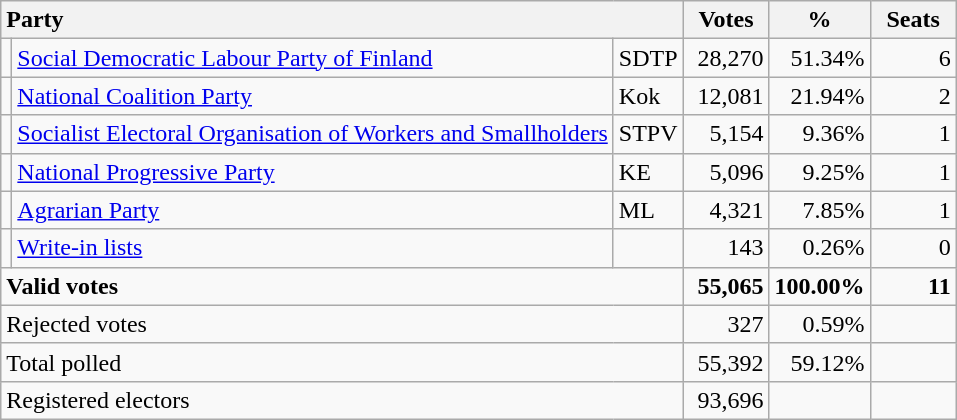<table class="wikitable" border="1" style="text-align:right;">
<tr>
<th style="text-align:left;" colspan=3>Party</th>
<th align=center width="50">Votes</th>
<th align=center width="50">%</th>
<th align=center width="50">Seats</th>
</tr>
<tr>
<td></td>
<td align=left style="white-space: nowrap;"><a href='#'>Social Democratic Labour Party of Finland</a></td>
<td align=left>SDTP</td>
<td>28,270</td>
<td>51.34%</td>
<td>6</td>
</tr>
<tr>
<td></td>
<td align=left><a href='#'>National Coalition Party</a></td>
<td align=left>Kok</td>
<td>12,081</td>
<td>21.94%</td>
<td>2</td>
</tr>
<tr>
<td></td>
<td align=left><a href='#'>Socialist Electoral Organisation of Workers and Smallholders</a></td>
<td align=left>STPV</td>
<td>5,154</td>
<td>9.36%</td>
<td>1</td>
</tr>
<tr>
<td></td>
<td align=left><a href='#'>National Progressive Party</a></td>
<td align=left>KE</td>
<td>5,096</td>
<td>9.25%</td>
<td>1</td>
</tr>
<tr>
<td></td>
<td align=left><a href='#'>Agrarian Party</a></td>
<td align=left>ML</td>
<td>4,321</td>
<td>7.85%</td>
<td>1</td>
</tr>
<tr>
<td></td>
<td align=left><a href='#'>Write-in lists</a></td>
<td align=left></td>
<td>143</td>
<td>0.26%</td>
<td>0</td>
</tr>
<tr style="font-weight:bold">
<td align=left colspan=3>Valid votes</td>
<td>55,065</td>
<td>100.00%</td>
<td>11</td>
</tr>
<tr>
<td align=left colspan=3>Rejected votes</td>
<td>327</td>
<td>0.59%</td>
<td></td>
</tr>
<tr>
<td align=left colspan=3>Total polled</td>
<td>55,392</td>
<td>59.12%</td>
<td></td>
</tr>
<tr>
<td align=left colspan=3>Registered electors</td>
<td>93,696</td>
<td></td>
<td></td>
</tr>
</table>
